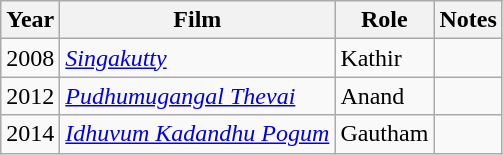<table class="wikitable sortable">
<tr>
<th>Year</th>
<th>Film</th>
<th>Role</th>
<th>Notes</th>
</tr>
<tr>
<td>2008</td>
<td><em><a href='#'>Singakutty</a></em></td>
<td>Kathir</td>
<td></td>
</tr>
<tr>
<td>2012</td>
<td><em><a href='#'>Pudhumugangal Thevai</a></em></td>
<td>Anand</td>
<td></td>
</tr>
<tr>
<td>2014</td>
<td><em><a href='#'>Idhuvum Kadandhu Pogum</a></em></td>
<td>Gautham</td>
<td></td>
</tr>
</table>
